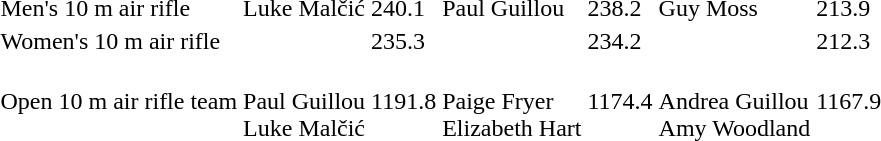<table>
<tr>
<td>Men's 10 m air rifle</td>
<td>Luke Malčić <br> </td>
<td>240.1</td>
<td>Paul Guillou <br> </td>
<td>238.2</td>
<td>Guy Moss <br> </td>
<td>213.9</td>
</tr>
<tr>
<td>Women's 10 m air rifle</td>
<td></td>
<td>235.3</td>
<td></td>
<td>234.2</td>
<td></td>
<td>212.3</td>
</tr>
<tr>
<td>Open 10 m air rifle team</td>
<td><br>Paul Guillou <br>Luke Malčić</td>
<td>1191.8</td>
<td><br> Paige Fryer <br> Elizabeth Hart</td>
<td>1174.4</td>
<td><br>Andrea Guillou <br> Amy Woodland</td>
<td>1167.9</td>
</tr>
</table>
